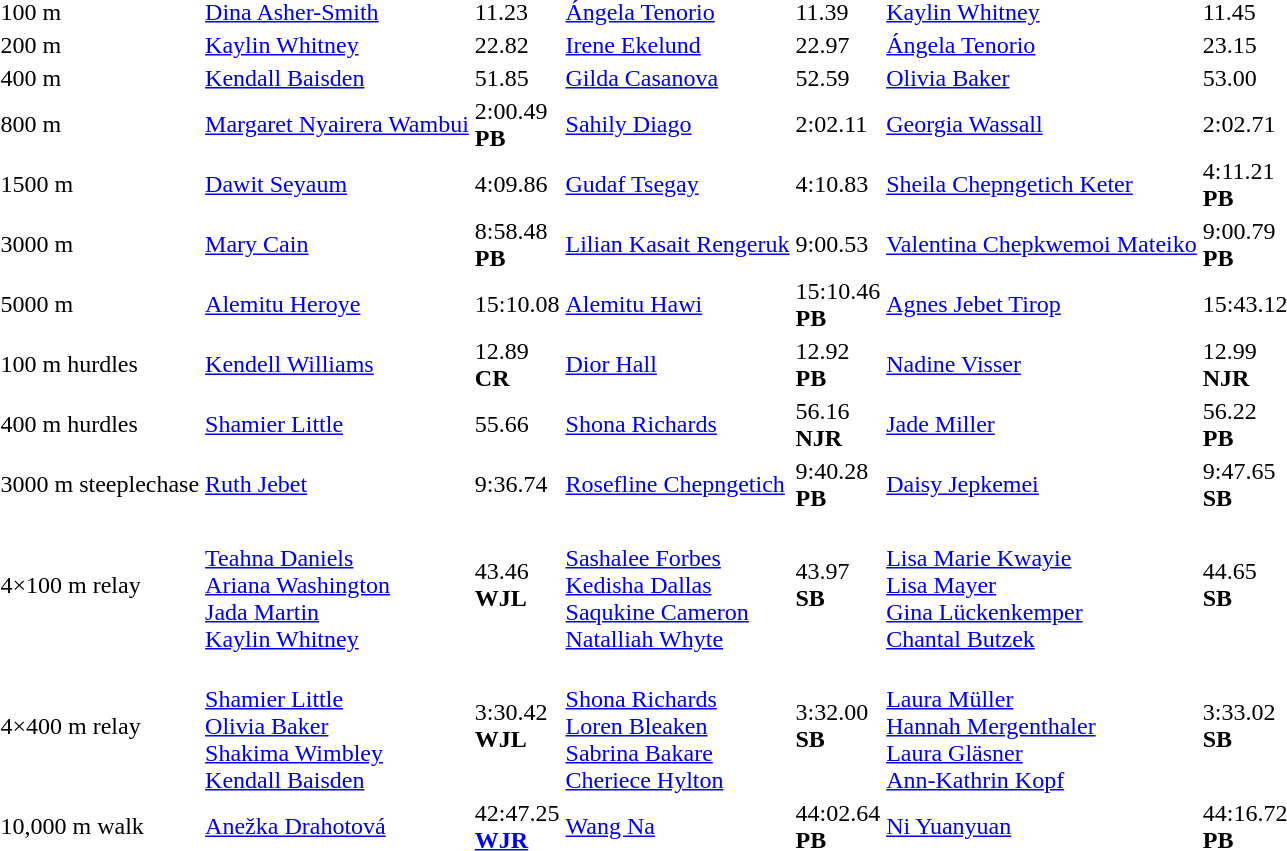<table>
<tr>
<td>100 m<br></td>
<td><a href='#'>Dina Asher-Smith</a><br><em></em></td>
<td>11.23</td>
<td><a href='#'>Ángela Tenorio</a><br><em></em></td>
<td>11.39</td>
<td><a href='#'>Kaylin Whitney</a><br><em></em></td>
<td>11.45</td>
</tr>
<tr>
<td>200 m<br></td>
<td><a href='#'>Kaylin Whitney</a><br><em></em></td>
<td>22.82</td>
<td><a href='#'>Irene Ekelund</a><br><em></em></td>
<td>22.97</td>
<td><a href='#'>Ángela Tenorio</a><br><em></em></td>
<td>23.15</td>
</tr>
<tr>
<td>400 m<br></td>
<td><a href='#'>Kendall Baisden</a><br><em></em></td>
<td>51.85</td>
<td><a href='#'>Gilda Casanova</a><br><em></em></td>
<td>52.59</td>
<td><a href='#'>Olivia Baker</a><br><em></em></td>
<td>53.00</td>
</tr>
<tr>
<td>800 m<br></td>
<td><a href='#'>Margaret Nyairera Wambui</a><br><em></em></td>
<td>2:00.49 <br><strong>PB</strong></td>
<td><a href='#'>Sahily Diago</a><br><em></em></td>
<td>2:02.11</td>
<td><a href='#'>Georgia Wassall</a><br><em></em></td>
<td>2:02.71</td>
</tr>
<tr>
<td>1500 m<br></td>
<td><a href='#'>Dawit Seyaum</a><br><em></em></td>
<td>4:09.86</td>
<td><a href='#'>Gudaf Tsegay</a><br><em></em></td>
<td>4:10.83</td>
<td><a href='#'>Sheila Chepngetich Keter</a><br><em></em></td>
<td>4:11.21 <br><strong>PB</strong></td>
</tr>
<tr>
<td>3000 m<br></td>
<td><a href='#'>Mary Cain</a><br><em></em></td>
<td>8:58.48 <br><strong>PB</strong></td>
<td><a href='#'>Lilian Kasait Rengeruk</a><br><em></em></td>
<td>9:00.53</td>
<td><a href='#'>Valentina Chepkwemoi Mateiko</a><br><em></em></td>
<td>9:00.79 <br><strong>PB</strong></td>
</tr>
<tr>
<td>5000 m<br></td>
<td><a href='#'>Alemitu Heroye</a><br><em></em></td>
<td>15:10.08</td>
<td><a href='#'>Alemitu Hawi</a><br><em></em></td>
<td>15:10.46 <br><strong>PB</strong></td>
<td><a href='#'>Agnes Jebet Tirop</a><br><em></em></td>
<td>15:43.12</td>
</tr>
<tr>
<td>100 m hurdles<br></td>
<td><a href='#'>Kendell Williams</a><br><em></em></td>
<td>12.89 <br><strong>CR</strong></td>
<td><a href='#'>Dior Hall</a><br><em></em></td>
<td>12.92 <br><strong>PB</strong></td>
<td><a href='#'>Nadine Visser</a><br><em></em></td>
<td>12.99 <br><strong>NJR</strong></td>
</tr>
<tr>
<td>400 m hurdles<br></td>
<td><a href='#'>Shamier Little</a><br><em></em></td>
<td>55.66</td>
<td><a href='#'>Shona Richards</a><br><em></em></td>
<td>56.16 <br><strong>NJR</strong></td>
<td><a href='#'>Jade Miller</a><br><em></em></td>
<td>56.22 <br><strong>PB</strong></td>
</tr>
<tr>
<td>3000 m steeplechase<br></td>
<td><a href='#'>Ruth Jebet</a><br><em></em></td>
<td>9:36.74</td>
<td><a href='#'>Rosefline Chepngetich</a><br><em></em></td>
<td>9:40.28 <br><strong>PB</strong></td>
<td><a href='#'>Daisy Jepkemei</a><br><em></em></td>
<td>9:47.65 <br><strong>SB</strong></td>
</tr>
<tr>
<td>4×100 m relay<br></td>
<td><em></em><br><a href='#'>Teahna Daniels</a><br><a href='#'>Ariana Washington</a><br><a href='#'>Jada Martin</a><br><a href='#'>Kaylin Whitney</a></td>
<td>43.46 <br><strong>WJL</strong></td>
<td valign=top><em></em><br><a href='#'>Sashalee Forbes</a><br><a href='#'>Kedisha Dallas</a><br><a href='#'>Saqukine Cameron</a><br><a href='#'>Natalliah Whyte</a></td>
<td>43.97 <br><strong>SB</strong></td>
<td valign=top><em></em><br><a href='#'>Lisa Marie Kwayie</a><br><a href='#'>Lisa Mayer</a><br><a href='#'>Gina Lückenkemper</a><br><a href='#'>Chantal Butzek</a></td>
<td>44.65 <br> <strong>SB</strong></td>
</tr>
<tr>
<td>4×400 m relay<br></td>
<td><em></em><br><a href='#'>Shamier Little</a><br><a href='#'>Olivia Baker</a><br><a href='#'>Shakima Wimbley</a><br><a href='#'>Kendall Baisden</a></td>
<td>3:30.42 <br><strong>WJL</strong></td>
<td valign=top><em></em><br><a href='#'>Shona Richards</a><br><a href='#'>Loren Bleaken</a><br><a href='#'>Sabrina Bakare</a><br><a href='#'>Cheriece Hylton</a></td>
<td>3:32.00 <br><strong>SB</strong></td>
<td valign=top><em></em><br><a href='#'>Laura Müller</a><br><a href='#'>Hannah Mergenthaler</a><br><a href='#'>Laura Gläsner</a><br><a href='#'>Ann-Kathrin Kopf</a></td>
<td>3:33.02 <br> <strong>SB</strong></td>
</tr>
<tr>
<td>10,000 m walk<br></td>
<td><a href='#'>Anežka Drahotová</a><br><em></em></td>
<td>42:47.25 <br><strong><a href='#'>WJR</a></strong></td>
<td><a href='#'>Wang Na</a><br><em></em></td>
<td>44:02.64 <br><strong>PB</strong></td>
<td><a href='#'>Ni Yuanyuan</a><br><em></em></td>
<td>44:16.72 <br><strong>PB</strong></td>
</tr>
</table>
